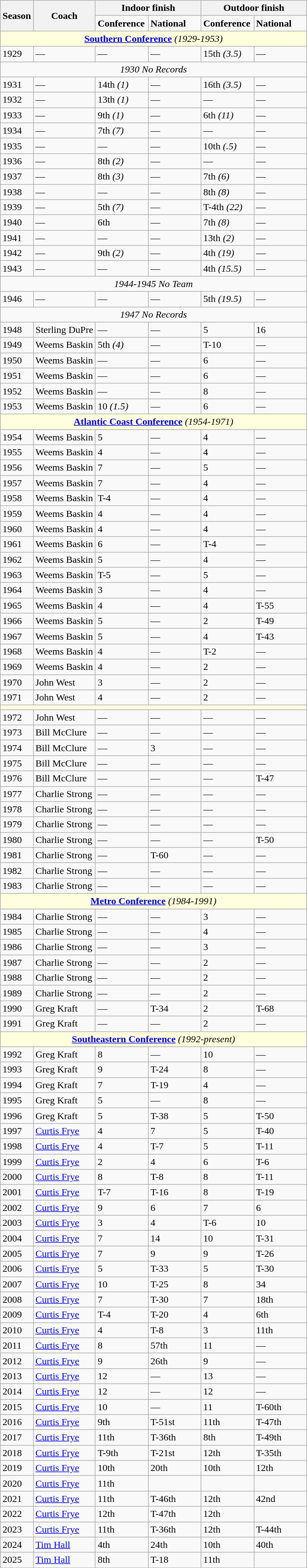<table class="wikitable">
<tr>
<th rowspan="2">Season</th>
<th rowspan="2">Coach</th>
<th colspan="2">Indoor finish</th>
<th colspan="2">Outdoor finish</th>
</tr>
<tr>
<td width="80px"><strong>Conference</strong></td>
<td width="80px"><strong>National</strong></td>
<td width="80px"><strong>Conference</strong></td>
<td width="80px"><strong>National</strong></td>
</tr>
<tr style="background: #ffffdd;">
<td colspan="6" style="text-align:center;"><strong><a href='#'>Southern Conference</a></strong> <em>(1929-1953)</em></td>
</tr>
<tr>
<td>1929</td>
<td>—</td>
<td>—</td>
<td>—</td>
<td>15th <em>(3.5)</em></td>
<td>—</td>
</tr>
<tr>
<td colspan="6" style="text-align:center;"><em>1930 No Records</em></td>
</tr>
<tr>
<td>1931</td>
<td>—</td>
<td>14th <em>(1)</em></td>
<td>—</td>
<td>16th <em>(3.5)</em></td>
<td>—</td>
</tr>
<tr>
<td>1932</td>
<td>—</td>
<td>13th <em>(1)</em></td>
<td>—</td>
<td>—</td>
<td>—</td>
</tr>
<tr>
<td>1933</td>
<td>—</td>
<td>9th <em>(1)</em></td>
<td>—</td>
<td>6th <em>(11)</em></td>
<td>—</td>
</tr>
<tr>
<td>1934</td>
<td>—</td>
<td>7th <em>(7)</em></td>
<td>—</td>
<td>—</td>
<td>—</td>
</tr>
<tr>
<td>1935</td>
<td>—</td>
<td>—</td>
<td>—</td>
<td>10th <em>(.5)</em></td>
<td>—</td>
</tr>
<tr>
<td>1936</td>
<td>—</td>
<td>8th <em>(2)</em></td>
<td>—</td>
<td>—</td>
<td>—</td>
</tr>
<tr>
<td>1937</td>
<td>—</td>
<td>8th <em>(3)</em></td>
<td>—</td>
<td>7th <em>(6)</em></td>
<td>—</td>
</tr>
<tr>
<td>1938</td>
<td>—</td>
<td>—</td>
<td>—</td>
<td>8th <em>(8)</em></td>
<td>—</td>
</tr>
<tr>
<td>1939</td>
<td>—</td>
<td>5th <em>(7)</em></td>
<td>—</td>
<td>T-4th <em>(22)</em></td>
<td>—</td>
</tr>
<tr>
<td>1940</td>
<td>—</td>
<td>6th</td>
<td>—</td>
<td>7th <em>(8)</em></td>
<td>—</td>
</tr>
<tr>
<td>1941</td>
<td>—</td>
<td>—</td>
<td>—</td>
<td>13th <em>(2)</em></td>
<td>—</td>
</tr>
<tr>
<td>1942</td>
<td>—</td>
<td>9th <em>(2)</em></td>
<td>—</td>
<td>4th <em>(19)</em></td>
<td>—</td>
</tr>
<tr>
<td>1943</td>
<td>—</td>
<td>—</td>
<td>—</td>
<td>4th <em>(15.5)</em></td>
<td>—</td>
</tr>
<tr>
<td colspan="6" style="text-align:center;"><em>1944-1945 No Team</em></td>
</tr>
<tr>
<td>1946</td>
<td>—</td>
<td>—</td>
<td>—</td>
<td>5th <em>(19.5)</em></td>
<td>—</td>
</tr>
<tr>
<td colspan="6" style="text-align:center;"><em>1947 No Records</em></td>
</tr>
<tr>
<td>1948</td>
<td>Sterling DuPre</td>
<td>—</td>
<td>—</td>
<td>5</td>
<td>16</td>
</tr>
<tr>
<td>1949</td>
<td>Weems Baskin</td>
<td>5th <em>(4)</em></td>
<td>—</td>
<td>T-10</td>
<td>—</td>
</tr>
<tr>
<td>1950</td>
<td>Weems Baskin</td>
<td>—</td>
<td>—</td>
<td>6</td>
<td>—</td>
</tr>
<tr>
<td>1951</td>
<td>Weems Baskin</td>
<td>—</td>
<td>—</td>
<td>6</td>
<td>—</td>
</tr>
<tr>
<td>1952</td>
<td>Weems Baskin</td>
<td>—</td>
<td>—</td>
<td>8</td>
<td>—</td>
</tr>
<tr>
<td>1953</td>
<td>Weems Baskin</td>
<td>10 <em>(1.5)</em></td>
<td>—</td>
<td>6</td>
<td>—</td>
</tr>
<tr style="background: #ffffdd;">
<td colspan="6" style="text-align:center;"><strong><a href='#'>Atlantic Coast Conference</a></strong> <em>(1954-1971)</em></td>
</tr>
<tr>
<td>1954</td>
<td>Weems Baskin</td>
<td>5</td>
<td>—</td>
<td>4</td>
<td>—</td>
</tr>
<tr>
<td>1955</td>
<td>Weems Baskin</td>
<td>4</td>
<td>—</td>
<td>4</td>
<td>—</td>
</tr>
<tr>
<td>1956</td>
<td>Weems Baskin</td>
<td>7</td>
<td>—</td>
<td>5</td>
<td>—</td>
</tr>
<tr>
<td>1957</td>
<td>Weems Baskin</td>
<td>7</td>
<td>—</td>
<td>4</td>
<td>—</td>
</tr>
<tr>
<td>1958</td>
<td>Weems Baskin</td>
<td>T-4</td>
<td>—</td>
<td>4</td>
<td>—</td>
</tr>
<tr>
<td>1959</td>
<td>Weems Baskin</td>
<td>4</td>
<td>—</td>
<td>4</td>
<td>—</td>
</tr>
<tr>
<td>1960</td>
<td>Weems Baskin</td>
<td>4</td>
<td>—</td>
<td>4</td>
<td>—</td>
</tr>
<tr>
<td>1961</td>
<td>Weems Baskin</td>
<td>6</td>
<td>—</td>
<td>T-4</td>
<td>—</td>
</tr>
<tr>
<td>1962</td>
<td>Weems Baskin</td>
<td>5</td>
<td>—</td>
<td>4</td>
<td>—</td>
</tr>
<tr>
<td>1963</td>
<td>Weems Baskin</td>
<td>T-5</td>
<td>—</td>
<td>5</td>
<td>—</td>
</tr>
<tr>
<td>1964</td>
<td>Weems Baskin</td>
<td>3</td>
<td>—</td>
<td>4</td>
<td>—</td>
</tr>
<tr>
<td>1965</td>
<td>Weems Baskin</td>
<td>4</td>
<td>—</td>
<td>4</td>
<td>T-55</td>
</tr>
<tr>
<td>1966</td>
<td>Weems Baskin</td>
<td>5</td>
<td>—</td>
<td>2</td>
<td>T-49</td>
</tr>
<tr>
<td>1967</td>
<td>Weems Baskin</td>
<td>5</td>
<td>—</td>
<td>4</td>
<td>T-43</td>
</tr>
<tr>
<td>1968</td>
<td>Weems Baskin</td>
<td>4</td>
<td>—</td>
<td>T-2</td>
<td>—</td>
</tr>
<tr>
<td>1969</td>
<td>Weems Baskin</td>
<td>4</td>
<td>—</td>
<td>2</td>
<td>—</td>
</tr>
<tr>
<td>1970</td>
<td>John West</td>
<td>3</td>
<td>—</td>
<td>2</td>
<td>—</td>
</tr>
<tr>
<td>1971</td>
<td>John West</td>
<td>4</td>
<td>—</td>
<td>2</td>
<td>—</td>
</tr>
<tr style="background: #ffffdd;">
<td colspan="6"></td>
</tr>
<tr>
<td>1972</td>
<td>John West</td>
<td>—</td>
<td>—</td>
<td>—</td>
<td>—</td>
</tr>
<tr>
<td>1973</td>
<td>Bill McClure</td>
<td>—</td>
<td>—</td>
<td>—</td>
<td>—</td>
</tr>
<tr>
<td>1974</td>
<td>Bill McClure</td>
<td>—</td>
<td>3</td>
<td>—</td>
<td>—</td>
</tr>
<tr>
<td>1975</td>
<td>Bill McClure</td>
<td>—</td>
<td>—</td>
<td>—</td>
<td>—</td>
</tr>
<tr>
<td>1976</td>
<td>Bill McClure</td>
<td>—</td>
<td>—</td>
<td>—</td>
<td>T-47</td>
</tr>
<tr>
<td>1977</td>
<td>Charlie Strong</td>
<td>—</td>
<td>—</td>
<td>—</td>
<td>—</td>
</tr>
<tr>
<td>1978</td>
<td>Charlie Strong</td>
<td>—</td>
<td>—</td>
<td>—</td>
<td>—</td>
</tr>
<tr>
<td>1979</td>
<td>Charlie Strong</td>
<td>—</td>
<td>—</td>
<td>—</td>
<td>—</td>
</tr>
<tr>
<td>1980</td>
<td>Charlie Strong</td>
<td>—</td>
<td>—</td>
<td>—</td>
<td>T-50</td>
</tr>
<tr>
<td>1981</td>
<td>Charlie Strong</td>
<td>—</td>
<td>T-60</td>
<td>—</td>
<td>—</td>
</tr>
<tr>
<td>1982</td>
<td>Charlie Strong</td>
<td>—</td>
<td>—</td>
<td>—</td>
<td>—</td>
</tr>
<tr>
<td>1983</td>
<td>Charlie Strong</td>
<td>—</td>
<td>—</td>
<td>—</td>
<td>—</td>
</tr>
<tr style="background: #ffffdd;">
<td colspan="6" style="text-align:center;"><strong><a href='#'>Metro Conference</a></strong> <em>(1984-1991)</em></td>
</tr>
<tr>
<td>1984</td>
<td>Charlie Strong</td>
<td>—</td>
<td>—</td>
<td>3</td>
<td>—</td>
</tr>
<tr>
<td>1985</td>
<td>Charlie Strong</td>
<td>—</td>
<td>—</td>
<td>4</td>
<td>—</td>
</tr>
<tr>
<td>1986</td>
<td>Charlie Strong</td>
<td>—</td>
<td>—</td>
<td>3</td>
<td>—</td>
</tr>
<tr>
<td>1987</td>
<td>Charlie Strong</td>
<td>—</td>
<td>—</td>
<td>2</td>
<td>—</td>
</tr>
<tr>
<td>1988</td>
<td>Charlie Strong</td>
<td>—</td>
<td>—</td>
<td>2</td>
<td>—</td>
</tr>
<tr>
<td>1989</td>
<td>Charlie Strong</td>
<td>—</td>
<td>—</td>
<td>2</td>
<td>—</td>
</tr>
<tr>
<td>1990</td>
<td>Greg Kraft</td>
<td>—</td>
<td>T-34</td>
<td>2</td>
<td>T-68</td>
</tr>
<tr>
<td>1991</td>
<td>Greg Kraft</td>
<td>—</td>
<td>—</td>
<td>2</td>
<td>—</td>
</tr>
<tr style="background: #ffffdd;">
<td colspan="6" style="text-align:center;"><strong><a href='#'>Southeastern Conference</a></strong> <em>(1992-present)</em></td>
</tr>
<tr>
<td>1992</td>
<td>Greg Kraft</td>
<td>8</td>
<td>—</td>
<td>10</td>
<td>—</td>
</tr>
<tr>
<td>1993</td>
<td>Greg Kraft</td>
<td>9</td>
<td>T-24</td>
<td>8</td>
<td>—</td>
</tr>
<tr>
<td>1994</td>
<td>Greg Kraft</td>
<td>7</td>
<td>T-19</td>
<td>4</td>
<td>—</td>
</tr>
<tr>
<td>1995</td>
<td>Greg Kraft</td>
<td>5</td>
<td>—</td>
<td>8</td>
<td>—</td>
</tr>
<tr>
<td>1996</td>
<td>Greg Kraft</td>
<td>5</td>
<td>T-38</td>
<td>5</td>
<td>T-50</td>
</tr>
<tr>
<td>1997</td>
<td><a href='#'>Curtis Frye</a></td>
<td>4</td>
<td>7</td>
<td>5</td>
<td>T-40</td>
</tr>
<tr>
<td>1998</td>
<td><a href='#'>Curtis Frye</a></td>
<td>4</td>
<td>T-7</td>
<td>5</td>
<td>T-11</td>
</tr>
<tr>
<td>1999</td>
<td><a href='#'>Curtis Frye</a></td>
<td>2</td>
<td>4</td>
<td>6</td>
<td>T-6</td>
</tr>
<tr>
<td>2000</td>
<td><a href='#'>Curtis Frye</a></td>
<td>8</td>
<td>T-8</td>
<td>8</td>
<td>T-11</td>
</tr>
<tr>
<td>2001</td>
<td><a href='#'>Curtis Frye</a></td>
<td>T-7</td>
<td>T-16</td>
<td>8</td>
<td>T-19</td>
</tr>
<tr>
<td>2002</td>
<td><a href='#'>Curtis Frye</a></td>
<td>9</td>
<td>6</td>
<td>7</td>
<td>6</td>
</tr>
<tr>
<td>2003</td>
<td><a href='#'>Curtis Frye</a></td>
<td>3</td>
<td>4</td>
<td>T-6</td>
<td>10</td>
</tr>
<tr>
<td>2004</td>
<td><a href='#'>Curtis Frye</a></td>
<td>7</td>
<td>14</td>
<td>10</td>
<td>T-31</td>
</tr>
<tr>
<td>2005</td>
<td><a href='#'>Curtis Frye</a></td>
<td>7</td>
<td>9</td>
<td>9</td>
<td>T-26</td>
</tr>
<tr>
<td>2006</td>
<td><a href='#'>Curtis Frye</a></td>
<td>5</td>
<td>T-33</td>
<td>5</td>
<td>T-30</td>
</tr>
<tr>
<td>2007</td>
<td><a href='#'>Curtis Frye</a></td>
<td>10</td>
<td>T-25</td>
<td>8</td>
<td>34</td>
</tr>
<tr>
<td>2008</td>
<td><a href='#'>Curtis Frye</a></td>
<td>7</td>
<td>T-30</td>
<td>7</td>
<td>18th</td>
</tr>
<tr>
<td>2009</td>
<td><a href='#'>Curtis Frye</a></td>
<td>T-4</td>
<td>T-20</td>
<td>4</td>
<td>6th</td>
</tr>
<tr>
<td>2010</td>
<td><a href='#'>Curtis Frye</a></td>
<td>4</td>
<td>T-8</td>
<td>3</td>
<td>11th</td>
</tr>
<tr>
<td>2011</td>
<td><a href='#'>Curtis Frye</a></td>
<td>8</td>
<td>57th</td>
<td>11</td>
<td>—</td>
</tr>
<tr>
<td>2012</td>
<td><a href='#'>Curtis Frye</a></td>
<td>9</td>
<td>26th</td>
<td>9</td>
<td>—</td>
</tr>
<tr>
<td>2013</td>
<td><a href='#'>Curtis Frye</a></td>
<td>12</td>
<td>—</td>
<td>13</td>
<td>—</td>
</tr>
<tr>
<td>2014</td>
<td><a href='#'>Curtis Frye</a></td>
<td>12</td>
<td>—</td>
<td>12</td>
<td>—</td>
</tr>
<tr>
<td>2015</td>
<td><a href='#'>Curtis Frye</a></td>
<td>10</td>
<td>—</td>
<td>11</td>
<td>T-60th</td>
</tr>
<tr>
<td>2016</td>
<td><a href='#'>Curtis Frye</a></td>
<td>9th</td>
<td>T-51st</td>
<td>11th</td>
<td>T-47th</td>
</tr>
<tr>
<td>2017</td>
<td><a href='#'>Curtis Frye</a></td>
<td>11th</td>
<td>T-36th</td>
<td>8th</td>
<td>T-49th</td>
</tr>
<tr>
<td>2018</td>
<td><a href='#'>Curtis Frye</a></td>
<td>T-9th</td>
<td>T-21st</td>
<td>12th</td>
<td>T-35th</td>
</tr>
<tr>
<td>2019</td>
<td><a href='#'>Curtis Frye</a></td>
<td>10th</td>
<td>20th</td>
<td>10th</td>
<td>12th</td>
</tr>
<tr>
<td>2020</td>
<td><a href='#'>Curtis Frye</a></td>
<td>11th</td>
<td></td>
<td></td>
<td></td>
</tr>
<tr>
<td>2021</td>
<td><a href='#'>Curtis Frye</a></td>
<td>11th</td>
<td>T-46th</td>
<td>12th</td>
<td>42nd</td>
</tr>
<tr>
<td>2022</td>
<td><a href='#'>Curtis Frye</a></td>
<td>12th</td>
<td>T-47th</td>
<td>12th</td>
<td></td>
</tr>
<tr>
<td>2023</td>
<td><a href='#'>Curtis Frye</a></td>
<td>11th</td>
<td>T-36th</td>
<td>12th</td>
<td>T-44th</td>
</tr>
<tr>
<td>2024</td>
<td><a href='#'>Tim Hall</a></td>
<td>4th</td>
<td>24th</td>
<td>10th</td>
<td>40th</td>
</tr>
<tr>
<td>2025</td>
<td><a href='#'>Tim Hall</a></td>
<td>8th</td>
<td>T-18</td>
<td>11th</td>
<td></td>
</tr>
</table>
